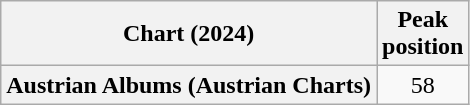<table class="wikitable sortable plainrowheaders" style="text-align:center">
<tr>
<th scope="col">Chart (2024)</th>
<th scope="col">Peak<br>position</th>
</tr>
<tr>
<th scope="row">Austrian Albums (Austrian Charts)</th>
<td>58</td>
</tr>
</table>
